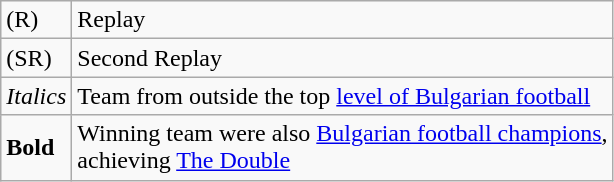<table class="wikitable">
<tr>
<td>(R)</td>
<td>Replay</td>
</tr>
<tr>
<td>(SR)</td>
<td>Second Replay</td>
</tr>
<tr>
<td><em>Italics</em></td>
<td>Team from outside the top <a href='#'>level of Bulgarian football</a></td>
</tr>
<tr>
<td><strong>Bold</strong></td>
<td>Winning team were also <a href='#'>Bulgarian football champions</a>,<br> achieving <a href='#'>The Double</a></td>
</tr>
</table>
